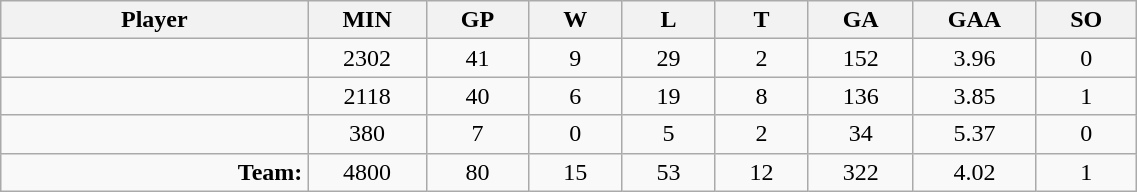<table class="wikitable sortable" width="60%">
<tr>
<th bgcolor="#DDDDFF" width="10%">Player</th>
<th width="3%" bgcolor="#DDDDFF" title="Minutes played">MIN</th>
<th width="3%" bgcolor="#DDDDFF" title="Games played in">GP</th>
<th width="3%" bgcolor="#DDDDFF" title="Games played in">W</th>
<th width="3%" bgcolor="#DDDDFF"title="Games played in">L</th>
<th width="3%" bgcolor="#DDDDFF" title="Ties">T</th>
<th width="3%" bgcolor="#DDDDFF" title="Goals against">GA</th>
<th width="3%" bgcolor="#DDDDFF" title="Goals against average">GAA</th>
<th width="3%" bgcolor="#DDDDFF"title="Shut-outs">SO</th>
</tr>
<tr align="center">
<td align="right"></td>
<td>2302</td>
<td>41</td>
<td>9</td>
<td>29</td>
<td>2</td>
<td>152</td>
<td>3.96</td>
<td>0</td>
</tr>
<tr align="center">
<td align="right"></td>
<td>2118</td>
<td>40</td>
<td>6</td>
<td>19</td>
<td>8</td>
<td>136</td>
<td>3.85</td>
<td>1</td>
</tr>
<tr align="center">
<td align="right"></td>
<td>380</td>
<td>7</td>
<td>0</td>
<td>5</td>
<td>2</td>
<td>34</td>
<td>5.37</td>
<td>0</td>
</tr>
<tr align="center">
<td align="right"><strong>Team:</strong></td>
<td>4800</td>
<td>80</td>
<td>15</td>
<td>53</td>
<td>12</td>
<td>322</td>
<td>4.02</td>
<td>1</td>
</tr>
</table>
